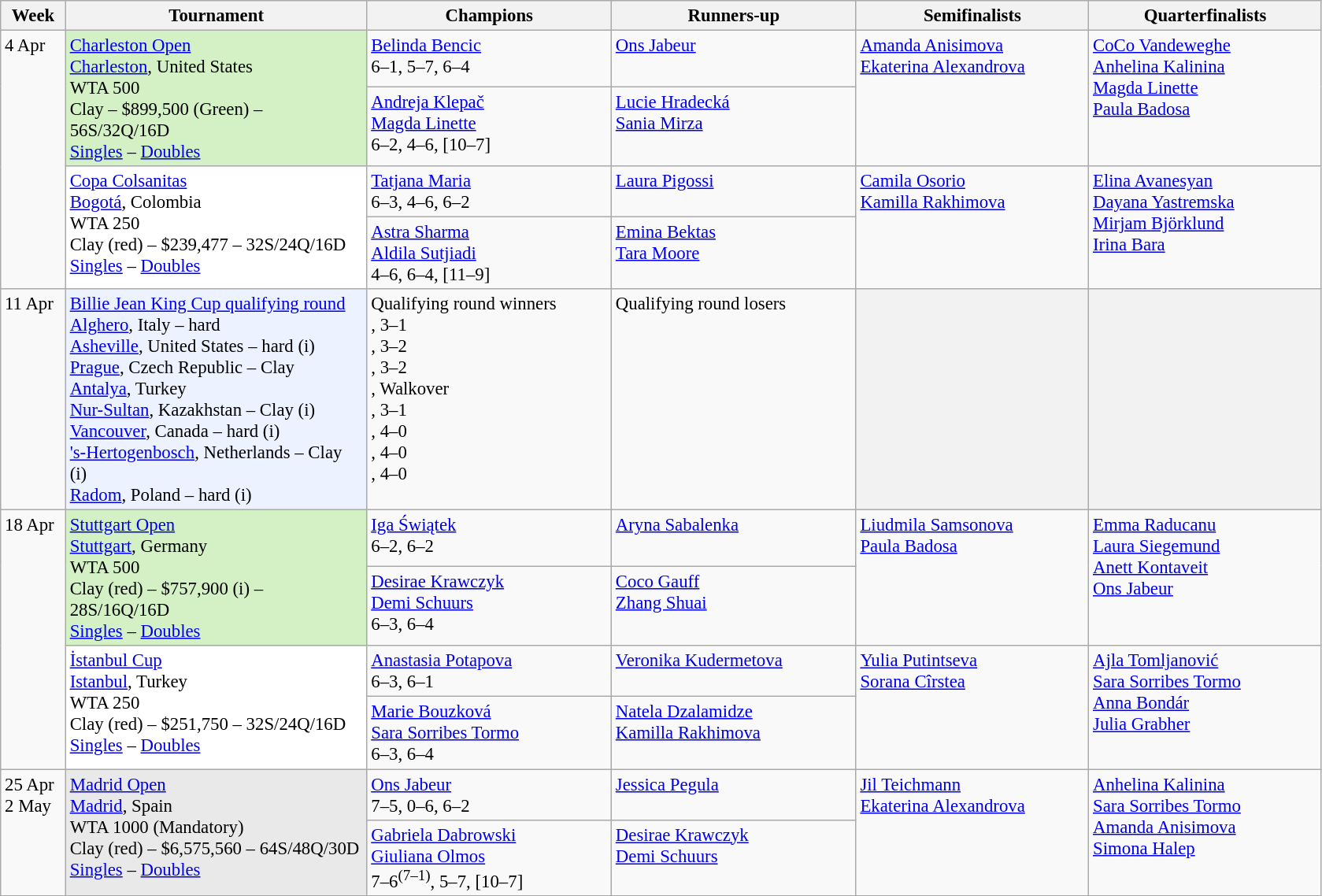<table class=wikitable style=font-size:95%>
<tr>
<th style="width:48px;">Week</th>
<th style="width:248px;">Tournament</th>
<th style="width:200px;">Champions</th>
<th style="width:200px;">Runners-up</th>
<th style="width:190px;">Semifinalists</th>
<th style="width:190px;">Quarterfinalists</th>
</tr>
<tr style="vertical-align:top">
<td rowspan=4>4 Apr</td>
<td style="background:#d4f1c5;" rowspan=2><a href='#'>Charleston Open</a><br><a href='#'>Charleston</a>, United States<br> WTA 500 <br> Clay – $899,500 (Green) – 56S/32Q/16D<br><a href='#'>Singles</a> – <a href='#'>Doubles</a></td>
<td> <a href='#'>Belinda Bencic</a>  <br> 6–1, 5–7, 6–4</td>
<td> <a href='#'>Ons Jabeur</a></td>
<td rowspan=2> <a href='#'>Amanda Anisimova</a> <br>  <a href='#'>Ekaterina Alexandrova</a></td>
<td rowspan=2> <a href='#'>CoCo Vandeweghe</a> <br> <a href='#'>Anhelina Kalinina</a> <br> <a href='#'>Magda Linette</a> <br>  <a href='#'>Paula Badosa</a></td>
</tr>
<tr style="vertical-align:top">
<td> <a href='#'>Andreja Klepač</a> <br>  <a href='#'>Magda Linette</a> <br> 6–2, 4–6, [10–7]</td>
<td> <a href='#'>Lucie Hradecká</a> <br>  <a href='#'>Sania Mirza</a></td>
</tr>
<tr style="vertical-align:top">
<td style="background:#fff;" rowspan="2"><a href='#'>Copa Colsanitas</a><br> <a href='#'>Bogotá</a>, Colombia<br>WTA 250 <br> Clay (red) – $239,477 – 32S/24Q/16D<br><a href='#'>Singles</a> – <a href='#'>Doubles</a></td>
<td> <a href='#'>Tatjana Maria</a> <br> 6–3, 4–6, 6–2</td>
<td> <a href='#'>Laura Pigossi</a></td>
<td rowspan=2> <a href='#'>Camila Osorio</a> <br>  <a href='#'>Kamilla Rakhimova</a></td>
<td rowspan=2> <a href='#'>Elina Avanesyan</a> <br> <a href='#'>Dayana Yastremska</a> <br> <a href='#'>Mirjam Björklund</a> <br>  <a href='#'>Irina Bara</a></td>
</tr>
<tr style="vertical-align:top">
<td> <a href='#'>Astra Sharma</a> <br>  <a href='#'>Aldila Sutjiadi</a> <br> 4–6, 6–4, [11–9]</td>
<td> <a href='#'>Emina Bektas</a> <br>  <a href='#'>Tara Moore</a></td>
</tr>
<tr style="vertical-align:top">
<td>11 Apr</td>
<td style="background:#ECF2FF;"><a href='#'>Billie Jean King Cup qualifying round</a><br><a href='#'>Alghero</a>, Italy – hard<br><a href='#'>Asheville</a>, United States – hard (i)<br><a href='#'>Prague</a>, Czech Republic – Clay<br><a href='#'>Antalya</a>, Turkey<br><a href='#'>Nur-Sultan</a>, Kazakhstan – Clay (i)<br><a href='#'>Vancouver</a>, Canada – hard (i)<br><a href='#'>'s-Hertogenbosch</a>, Netherlands – Clay (i)<br><a href='#'>Radom</a>, Poland – hard (i)</td>
<td align=left>Qualifying round winners <br> , 3–1 <br> , 3–2 <br> , 3–2 <br> , Walkover <br> , 3–1 <br> , 4–0 <br> , 4–0 <br> , 4–0</td>
<td align=left>Qualifying round losers <br>  <br>  <br>  <br>  <br>  <br>  <br>  <br> </td>
<th></th>
<th></th>
</tr>
<tr style="vertical-align:top">
<td rowspan=4>18 Apr</td>
<td style="background:#d4f1c5;" rowspan=2><a href='#'>Stuttgart Open</a><br><a href='#'>Stuttgart</a>, Germany <br> WTA 500 <br> Clay (red) – $757,900 (i) – 28S/16Q/16D<br><a href='#'>Singles</a> – <a href='#'>Doubles</a></td>
<td> <a href='#'>Iga Świątek</a> <br> 6–2, 6–2</td>
<td> <a href='#'>Aryna Sabalenka</a></td>
<td rowspan=2> <a href='#'>Liudmila Samsonova</a> <br>  <a href='#'>Paula Badosa</a></td>
<td rowspan=2> <a href='#'>Emma Raducanu</a> <br> <a href='#'>Laura Siegemund</a> <br> <a href='#'>Anett Kontaveit</a> <br>  <a href='#'>Ons Jabeur</a></td>
</tr>
<tr style="vertical-align:top">
<td> <a href='#'>Desirae Krawczyk</a> <br>  <a href='#'>Demi Schuurs</a> <br> 6–3, 6–4</td>
<td> <a href='#'>Coco Gauff</a> <br>  <a href='#'>Zhang Shuai</a></td>
</tr>
<tr style="vertical-align:top">
<td style="background:#fff;" rowspan="2"><a href='#'>İstanbul Cup</a><br> <a href='#'>Istanbul</a>, Turkey<br>WTA 250 <br> Clay (red) – $251,750 – 32S/24Q/16D<br><a href='#'>Singles</a> – <a href='#'>Doubles</a></td>
<td> <a href='#'>Anastasia Potapova</a><br> 6–3, 6–1</td>
<td> <a href='#'>Veronika Kudermetova</a></td>
<td rowspan=2> <a href='#'>Yulia Putintseva</a> <br>  <a href='#'>Sorana Cîrstea</a></td>
<td rowspan=2> <a href='#'>Ajla Tomljanović</a> <br> <a href='#'>Sara Sorribes Tormo</a> <br> <a href='#'>Anna Bondár</a> <br>  <a href='#'>Julia Grabher</a></td>
</tr>
<tr style="vertical-align:top">
<td> <a href='#'>Marie Bouzková</a> <br>  <a href='#'>Sara Sorribes Tormo</a> <br> 6–3, 6–4</td>
<td> <a href='#'>Natela Dzalamidze</a> <br>  <a href='#'>Kamilla Rakhimova</a></td>
</tr>
<tr style="vertical-align:top">
<td rowspan=2>25 Apr <br>2 May</td>
<td style="background:#e9e9e9;" rowspan=2><a href='#'>Madrid Open</a><br><a href='#'>Madrid</a>, Spain <br> WTA 1000 (Mandatory) <br> Clay (red) – $6,575,560 – 64S/48Q/30D<br><a href='#'>Singles</a> – <a href='#'>Doubles</a></td>
<td> <a href='#'>Ons Jabeur</a> <br> 7–5, 0–6, 6–2</td>
<td> <a href='#'>Jessica Pegula</a></td>
<td rowspan=2> <a href='#'>Jil Teichmann</a> <br>  <a href='#'>Ekaterina Alexandrova</a></td>
<td rowspan=2> <a href='#'>Anhelina Kalinina</a><br> <a href='#'>Sara Sorribes Tormo</a> <br> <a href='#'>Amanda Anisimova</a><br>  <a href='#'>Simona Halep</a></td>
</tr>
<tr style="vertical-align:top">
<td> <a href='#'>Gabriela Dabrowski</a> <br>  <a href='#'>Giuliana Olmos</a> <br> 7–6<sup>(7–1)</sup>, 5–7, [10–7]</td>
<td> <a href='#'>Desirae Krawczyk</a> <br>  <a href='#'>Demi Schuurs</a></td>
</tr>
</table>
